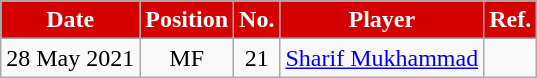<table class="wikitable plainrowheaders sortable">
<tr>
<th style="background:#d50000; color:white;"><strong>Date</strong></th>
<th style="background:#d50000; color:white;"><strong>Position</strong></th>
<th style="background:#d50000; color:white;"><strong>No.</strong></th>
<th style="background:#d50000; color:white;"><strong> Player</strong></th>
<th style="background:#d50000; color:white;"><strong>Ref.</strong></th>
</tr>
<tr>
<td>28 May 2021</td>
<td style="text-align:center;">MF</td>
<td style="text-align:center;">21</td>
<td> <a href='#'>Sharif Mukhammad</a></td>
<td></td>
</tr>
</table>
